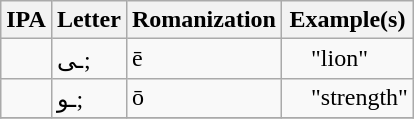<table class="wikitable">
<tr>
<th>IPA</th>
<th>Letter</th>
<th>Romanization</th>
<th>Example(s)</th>
</tr>
<tr>
<td></td>
<td>ـی;</td>
<td>ē</td>
<td>      "lion"</td>
</tr>
<tr>
<td></td>
<td>ـو;</td>
<td>ō</td>
<td>      "strength"</td>
</tr>
<tr>
</tr>
</table>
